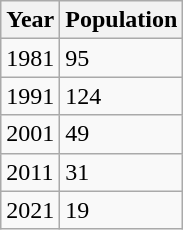<table class="wikitable">
<tr>
<th>Year</th>
<th>Population</th>
</tr>
<tr>
<td>1981</td>
<td>95</td>
</tr>
<tr>
<td>1991</td>
<td>124</td>
</tr>
<tr>
<td>2001</td>
<td>49</td>
</tr>
<tr>
<td>2011</td>
<td>31</td>
</tr>
<tr>
<td>2021</td>
<td>19</td>
</tr>
</table>
